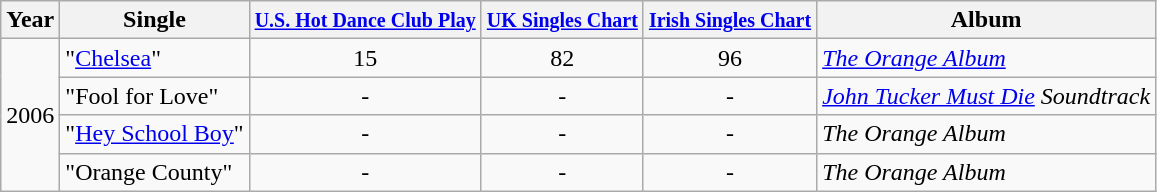<table class="wikitable">
<tr>
<th>Year</th>
<th>Single</th>
<th><small> <a href='#'>U.S. Hot Dance Club Play</a> </small></th>
<th><small> <a href='#'>UK Singles Chart</a> </small></th>
<th><small> <a href='#'>Irish Singles Chart</a> </small></th>
<th>Album</th>
</tr>
<tr>
<td rowspan="4">2006</td>
<td>"<a href='#'>Chelsea</a>"</td>
<td align="center">15</td>
<td align="center">82</td>
<td align="center">96</td>
<td><em><a href='#'>The Orange Album</a></em></td>
</tr>
<tr>
<td>"Fool for Love"</td>
<td align="center">-</td>
<td align="center">-</td>
<td align="center">-</td>
<td><em><a href='#'>John Tucker Must Die</a> Soundtrack</em></td>
</tr>
<tr>
<td>"<a href='#'>Hey School Boy</a>"</td>
<td align="center">-</td>
<td align="center">-</td>
<td align="center">-</td>
<td><em>The Orange Album</em></td>
</tr>
<tr>
<td>"Orange County"</td>
<td align="center">-</td>
<td align="center">-</td>
<td align="center">-</td>
<td><em>The Orange Album</em></td>
</tr>
</table>
